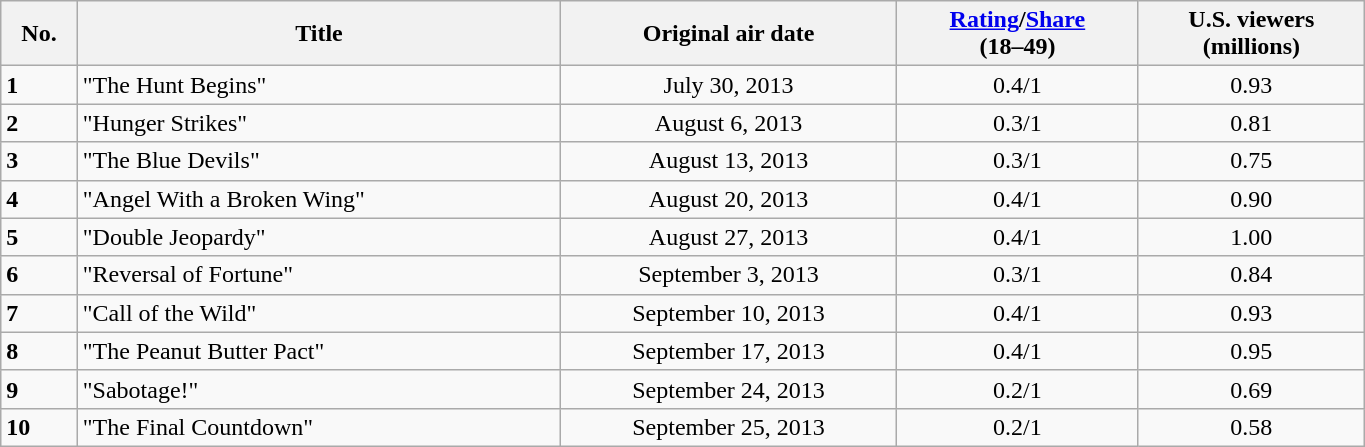<table class="wikitable plainrowheaders" style="width:72%;">
<tr>
<th style="text-align: center;">No.</th>
<th ! style="text-align: center;">Title</th>
<th ! style="text-align: center;">Original air date</th>
<th ! style="text-align: center;"><a href='#'>Rating</a>/<a href='#'>Share</a><br>(18–49)</th>
<th ! style="text-align: center;">U.S. viewers<br>(millions)</th>
</tr>
<tr>
<td><strong>1</strong></td>
<td>"The Hunt Begins"</td>
<td style="text-align: center;">July 30, 2013</td>
<td style="text-align: center;">0.4/1</td>
<td style="text-align: center;">0.93</td>
</tr>
<tr>
<td><strong>2</strong></td>
<td>"Hunger Strikes"</td>
<td style="text-align: center;">August 6, 2013</td>
<td style="text-align: center;">0.3/1</td>
<td style="text-align: center;">0.81</td>
</tr>
<tr>
<td><strong>3</strong></td>
<td>"The Blue Devils"</td>
<td style="text-align: center;">August 13, 2013</td>
<td style="text-align: center;">0.3/1</td>
<td style="text-align: center;">0.75</td>
</tr>
<tr>
<td><strong>4</strong></td>
<td>"Angel With a Broken Wing"</td>
<td style="text-align: center;">August 20, 2013</td>
<td style="text-align: center;">0.4/1</td>
<td style="text-align: center;">0.90</td>
</tr>
<tr>
<td><strong>5</strong></td>
<td>"Double Jeopardy"</td>
<td style="text-align: center;">August 27, 2013</td>
<td style="text-align: center;">0.4/1</td>
<td style="text-align: center;">1.00</td>
</tr>
<tr>
<td><strong>6</strong></td>
<td>"Reversal of Fortune"</td>
<td style="text-align: center;">September 3, 2013</td>
<td style="text-align: center;">0.3/1</td>
<td style="text-align: center;">0.84</td>
</tr>
<tr>
<td><strong>7</strong></td>
<td>"Call of the Wild"</td>
<td style="text-align: center;">September 10, 2013</td>
<td style="text-align: center;">0.4/1</td>
<td style="text-align: center;">0.93</td>
</tr>
<tr>
<td><strong>8</strong></td>
<td>"The Peanut Butter Pact"</td>
<td style="text-align: center;">September 17, 2013</td>
<td style="text-align: center;">0.4/1</td>
<td style="text-align: center;">0.95</td>
</tr>
<tr>
<td><strong>9</strong></td>
<td>"Sabotage!"</td>
<td style="text-align: center;">September 24, 2013</td>
<td style="text-align: center;">0.2/1</td>
<td style="text-align: center;">0.69</td>
</tr>
<tr>
<td><strong>10</strong></td>
<td>"The Final Countdown"</td>
<td style="text-align: center;">September 25, 2013</td>
<td style="text-align: center;">0.2/1</td>
<td style="text-align: center;">0.58</td>
</tr>
</table>
